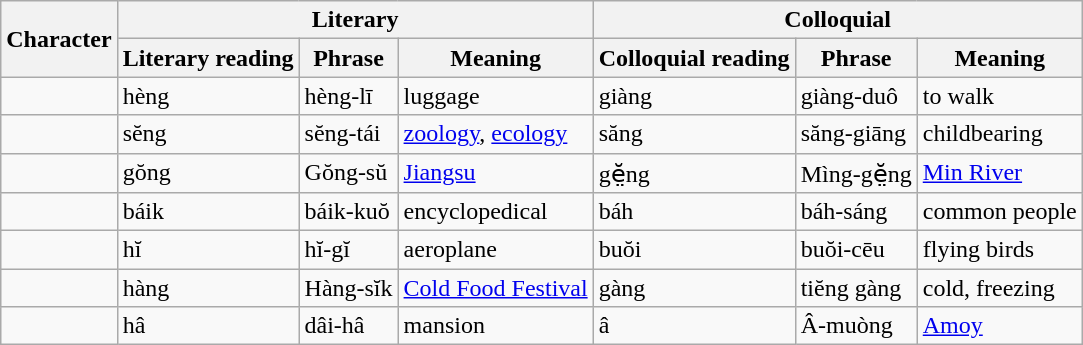<table class="wikitable">
<tr>
<th rowspan="2" bgcolor="#ABCDEF">Character</th>
<th colspan="3" bgcolor="#ABCDEF">Literary</th>
<th colspan="3" bgcolor="#ABCDEF">Colloquial</th>
</tr>
<tr>
<th bgcolor="#ABCDEF">Literary reading</th>
<th bgcolor="#ABCDEF">Phrase</th>
<th bgcolor="#ABCDEF">Meaning</th>
<th bgcolor="#ABCDEF">Colloquial reading</th>
<th bgcolor="#ABCDEF">Phrase</th>
<th bgcolor="#ABCDEF">Meaning</th>
</tr>
<tr>
<td></td>
<td>hèng </td>
<td> hèng-lī</td>
<td>luggage</td>
<td>giàng </td>
<td> giàng-duô</td>
<td>to walk</td>
</tr>
<tr>
<td></td>
<td>sĕng </td>
<td> sĕng-tái</td>
<td><a href='#'>zoology</a>, <a href='#'>ecology</a></td>
<td>săng </td>
<td> săng-giāng</td>
<td>childbearing</td>
</tr>
<tr>
<td></td>
<td>gŏng </td>
<td> Gŏng-sŭ</td>
<td><a href='#'>Jiangsu</a></td>
<td>gĕ̤ng </td>
<td> Mìng-gĕ̤ng</td>
<td><a href='#'>Min River</a></td>
</tr>
<tr>
<td></td>
<td>báik </td>
<td> báik-kuŏ</td>
<td>encyclopedical</td>
<td>báh </td>
<td> báh-sáng</td>
<td>common people</td>
</tr>
<tr>
<td></td>
<td>hĭ </td>
<td> hĭ-gĭ</td>
<td>aeroplane</td>
<td>buŏi </td>
<td> buŏi-cēu</td>
<td>flying birds</td>
</tr>
<tr>
<td></td>
<td>hàng </td>
<td> Hàng-sĭk</td>
<td><a href='#'>Cold Food Festival</a></td>
<td>gàng </td>
<td> tiĕng gàng</td>
<td>cold, freezing</td>
</tr>
<tr>
<td></td>
<td>hâ </td>
<td> dâi-hâ</td>
<td>mansion</td>
<td>â </td>
<td> Â-muòng</td>
<td><a href='#'>Amoy</a></td>
</tr>
</table>
